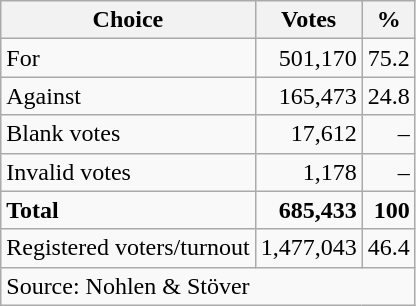<table class=wikitable style=text-align:right>
<tr>
<th>Choice</th>
<th>Votes</th>
<th>%</th>
</tr>
<tr>
<td align=left>For</td>
<td>501,170</td>
<td>75.2</td>
</tr>
<tr>
<td align=left>Against</td>
<td>165,473</td>
<td>24.8</td>
</tr>
<tr>
<td align=left>Blank votes</td>
<td>17,612</td>
<td>–</td>
</tr>
<tr>
<td align=left>Invalid votes</td>
<td>1,178</td>
<td>–</td>
</tr>
<tr>
<td align=left><strong>Total</strong></td>
<td><strong>685,433</strong></td>
<td><strong>100</strong></td>
</tr>
<tr>
<td align=left>Registered voters/turnout</td>
<td>1,477,043</td>
<td>46.4</td>
</tr>
<tr>
<td align=left colspan=6>Source: Nohlen & Stöver</td>
</tr>
</table>
